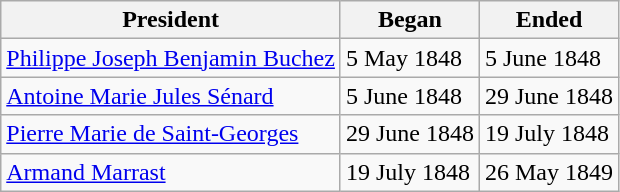<table class="wikitable">
<tr>
<th scope="col">President</th>
<th scope="col">Began</th>
<th scope="col">Ended</th>
</tr>
<tr>
<td><a href='#'>Philippe Joseph Benjamin Buchez</a></td>
<td>5 May 1848</td>
<td>5 June 1848</td>
</tr>
<tr>
<td><a href='#'>Antoine Marie Jules Sénard</a></td>
<td>5 June 1848</td>
<td>29 June 1848</td>
</tr>
<tr>
<td><a href='#'>Pierre Marie de Saint-Georges</a></td>
<td>29 June 1848</td>
<td>19 July 1848</td>
</tr>
<tr>
<td><a href='#'>Armand Marrast</a></td>
<td>19 July 1848</td>
<td>26 May 1849</td>
</tr>
</table>
